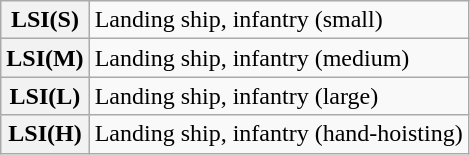<table class="wikitable">
<tr>
<th>LSI(S)</th>
<td>Landing ship, infantry (small)</td>
</tr>
<tr>
<th>LSI(M)</th>
<td>Landing ship, infantry (medium)</td>
</tr>
<tr>
<th>LSI(L)</th>
<td>Landing ship, infantry (large)</td>
</tr>
<tr>
<th>LSI(H)</th>
<td>Landing ship, infantry (hand-hoisting)</td>
</tr>
</table>
